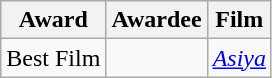<table class="wikitable">
<tr>
<th>Award</th>
<th>Awardee</th>
<th>Film</th>
</tr>
<tr>
<td>Best Film</td>
<td></td>
<td><em><a href='#'>Asiya</a></em></td>
</tr>
</table>
